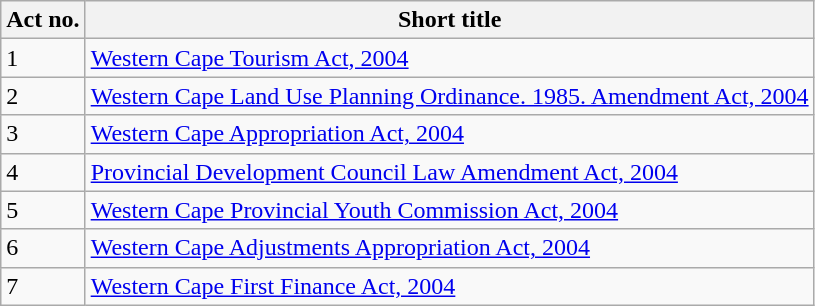<table class="wikitable">
<tr>
<th>Act no.</th>
<th>Short title</th>
</tr>
<tr>
<td>1</td>
<td><a href='#'>Western Cape Tourism Act, 2004</a></td>
</tr>
<tr>
<td>2</td>
<td><a href='#'>Western Cape Land Use Planning Ordinance. 1985. Amendment Act, 2004</a></td>
</tr>
<tr>
<td>3</td>
<td><a href='#'>Western Cape Appropriation Act, 2004</a></td>
</tr>
<tr>
<td>4</td>
<td><a href='#'>Provincial Development Council Law Amendment Act, 2004</a></td>
</tr>
<tr>
<td>5</td>
<td><a href='#'>Western Cape Provincial Youth Commission Act, 2004</a></td>
</tr>
<tr>
<td>6</td>
<td><a href='#'>Western Cape Adjustments Appropriation Act, 2004</a></td>
</tr>
<tr>
<td>7</td>
<td><a href='#'>Western Cape First Finance Act, 2004</a></td>
</tr>
</table>
